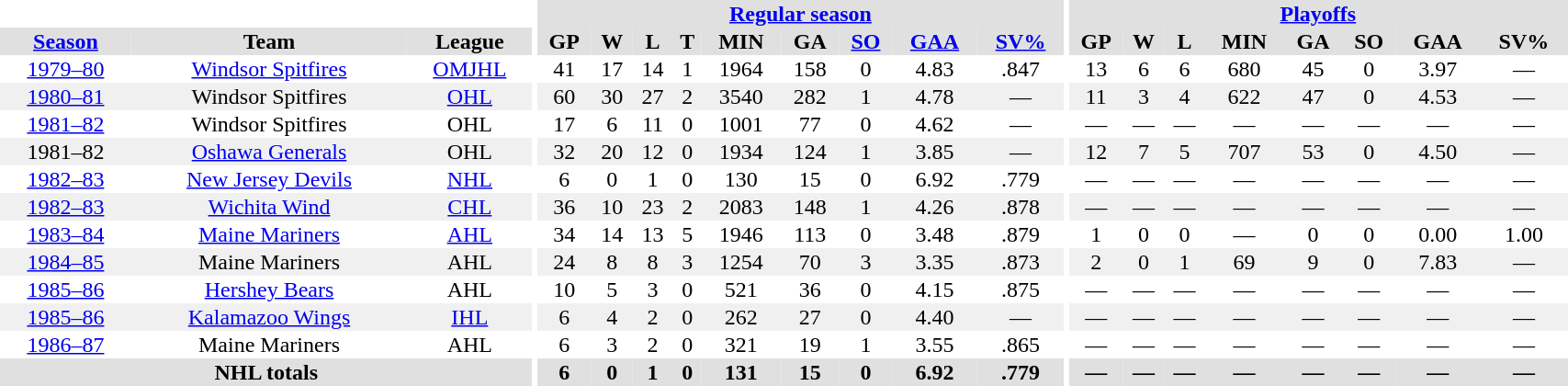<table border="0" cellpadding="1" cellspacing="0" style="width:90%; text-align:center;">
<tr bgcolor="#e0e0e0">
<th colspan="3" bgcolor="#ffffff"></th>
<th rowspan="99" bgcolor="#ffffff"></th>
<th colspan="9" bgcolor="#e0e0e0"><a href='#'>Regular season</a></th>
<th rowspan="99" bgcolor="#ffffff"></th>
<th colspan="8" bgcolor="#e0e0e0"><a href='#'>Playoffs</a></th>
</tr>
<tr bgcolor="#e0e0e0">
<th><a href='#'>Season</a></th>
<th>Team</th>
<th>League</th>
<th>GP</th>
<th>W</th>
<th>L</th>
<th>T</th>
<th>MIN</th>
<th>GA</th>
<th><a href='#'>SO</a></th>
<th><a href='#'>GAA</a></th>
<th><a href='#'>SV%</a></th>
<th>GP</th>
<th>W</th>
<th>L</th>
<th>MIN</th>
<th>GA</th>
<th>SO</th>
<th>GAA</th>
<th>SV%</th>
</tr>
<tr>
<td><a href='#'>1979–80</a></td>
<td><a href='#'>Windsor Spitfires</a></td>
<td><a href='#'>OMJHL</a></td>
<td>41</td>
<td>17</td>
<td>14</td>
<td>1</td>
<td>1964</td>
<td>158</td>
<td>0</td>
<td>4.83</td>
<td>.847</td>
<td>13</td>
<td>6</td>
<td>6</td>
<td>680</td>
<td>45</td>
<td>0</td>
<td>3.97</td>
<td>—</td>
</tr>
<tr bgcolor="#f0f0f0">
<td><a href='#'>1980–81</a></td>
<td>Windsor Spitfires</td>
<td><a href='#'>OHL</a></td>
<td>60</td>
<td>30</td>
<td>27</td>
<td>2</td>
<td>3540</td>
<td>282</td>
<td>1</td>
<td>4.78</td>
<td>—</td>
<td>11</td>
<td>3</td>
<td>4</td>
<td>622</td>
<td>47</td>
<td>0</td>
<td>4.53</td>
<td>—</td>
</tr>
<tr>
<td><a href='#'>1981–82</a></td>
<td>Windsor Spitfires</td>
<td>OHL</td>
<td>17</td>
<td>6</td>
<td>11</td>
<td>0</td>
<td>1001</td>
<td>77</td>
<td>0</td>
<td>4.62</td>
<td>—</td>
<td>—</td>
<td>—</td>
<td>—</td>
<td>—</td>
<td>—</td>
<td>—</td>
<td>—</td>
<td>—</td>
</tr>
<tr bgcolor="#f0f0f0">
<td>1981–82</td>
<td><a href='#'>Oshawa Generals</a></td>
<td>OHL</td>
<td>32</td>
<td>20</td>
<td>12</td>
<td>0</td>
<td>1934</td>
<td>124</td>
<td>1</td>
<td>3.85</td>
<td>—</td>
<td>12</td>
<td>7</td>
<td>5</td>
<td>707</td>
<td>53</td>
<td>0</td>
<td>4.50</td>
<td>—</td>
</tr>
<tr>
<td><a href='#'>1982–83</a></td>
<td><a href='#'>New Jersey Devils</a></td>
<td><a href='#'>NHL</a></td>
<td>6</td>
<td>0</td>
<td>1</td>
<td>0</td>
<td>130</td>
<td>15</td>
<td>0</td>
<td>6.92</td>
<td>.779</td>
<td>—</td>
<td>—</td>
<td>—</td>
<td>—</td>
<td>—</td>
<td>—</td>
<td>—</td>
<td>—</td>
</tr>
<tr bgcolor="#f0f0f0">
<td><a href='#'>1982–83</a></td>
<td><a href='#'>Wichita Wind</a></td>
<td><a href='#'>CHL</a></td>
<td>36</td>
<td>10</td>
<td>23</td>
<td>2</td>
<td>2083</td>
<td>148</td>
<td>1</td>
<td>4.26</td>
<td>.878</td>
<td>—</td>
<td>—</td>
<td>—</td>
<td>—</td>
<td>—</td>
<td>—</td>
<td>—</td>
<td>—</td>
</tr>
<tr>
<td><a href='#'>1983–84</a></td>
<td><a href='#'>Maine Mariners</a></td>
<td><a href='#'>AHL</a></td>
<td>34</td>
<td>14</td>
<td>13</td>
<td>5</td>
<td>1946</td>
<td>113</td>
<td>0</td>
<td>3.48</td>
<td>.879</td>
<td>1</td>
<td>0</td>
<td>0</td>
<td>—</td>
<td>0</td>
<td>0</td>
<td>0.00</td>
<td>1.00</td>
</tr>
<tr bgcolor="#f0f0f0">
<td><a href='#'>1984–85</a></td>
<td>Maine Mariners</td>
<td>AHL</td>
<td>24</td>
<td>8</td>
<td>8</td>
<td>3</td>
<td>1254</td>
<td>70</td>
<td>3</td>
<td>3.35</td>
<td>.873</td>
<td>2</td>
<td>0</td>
<td>1</td>
<td>69</td>
<td>9</td>
<td>0</td>
<td>7.83</td>
<td>—</td>
</tr>
<tr>
<td><a href='#'>1985–86</a></td>
<td><a href='#'>Hershey Bears</a></td>
<td>AHL</td>
<td>10</td>
<td>5</td>
<td>3</td>
<td>0</td>
<td>521</td>
<td>36</td>
<td>0</td>
<td>4.15</td>
<td>.875</td>
<td>—</td>
<td>—</td>
<td>—</td>
<td>—</td>
<td>—</td>
<td>—</td>
<td>—</td>
<td>—</td>
</tr>
<tr bgcolor="#f0f0f0">
<td><a href='#'>1985–86</a></td>
<td><a href='#'>Kalamazoo Wings</a></td>
<td><a href='#'>IHL</a></td>
<td>6</td>
<td>4</td>
<td>2</td>
<td>0</td>
<td>262</td>
<td>27</td>
<td>0</td>
<td>4.40</td>
<td>—</td>
<td>—</td>
<td>—</td>
<td>—</td>
<td>—</td>
<td>—</td>
<td>—</td>
<td>—</td>
<td>—</td>
</tr>
<tr>
<td><a href='#'>1986–87</a></td>
<td>Maine Mariners</td>
<td>AHL</td>
<td>6</td>
<td>3</td>
<td>2</td>
<td>0</td>
<td>321</td>
<td>19</td>
<td>1</td>
<td>3.55</td>
<td>.865</td>
<td>—</td>
<td>—</td>
<td>—</td>
<td>—</td>
<td>—</td>
<td>—</td>
<td>—</td>
<td>—</td>
</tr>
<tr bgcolor="#e0e0e0">
<th colspan=3>NHL totals</th>
<th>6</th>
<th>0</th>
<th>1</th>
<th>0</th>
<th>131</th>
<th>15</th>
<th>0</th>
<th>6.92</th>
<th>.779</th>
<th>—</th>
<th>—</th>
<th>—</th>
<th>—</th>
<th>—</th>
<th>—</th>
<th>—</th>
<th>—</th>
</tr>
</table>
